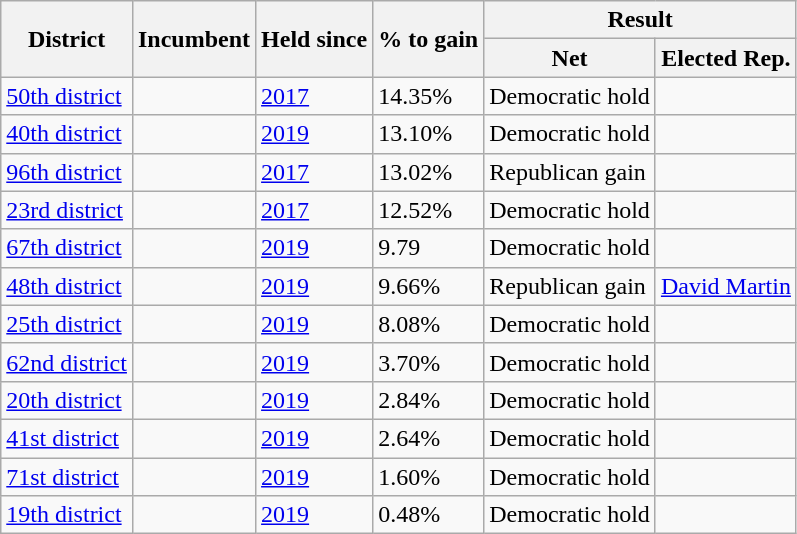<table class="wikitable sortable">
<tr>
<th rowspan="2">District</th>
<th rowspan="2">Incumbent</th>
<th rowspan="2">Held since</th>
<th rowspan="2">% to gain</th>
<th colspan="2">Result</th>
</tr>
<tr>
<th>Net</th>
<th>Elected Rep.</th>
</tr>
<tr>
<td><a href='#'>50th district</a></td>
<td></td>
<td><a href='#'>2017</a></td>
<td>14.35%</td>
<td>Democratic hold</td>
<td></td>
</tr>
<tr>
<td><a href='#'>40th district</a></td>
<td></td>
<td><a href='#'>2019</a></td>
<td>13.10%</td>
<td>Democratic hold</td>
<td></td>
</tr>
<tr>
<td><a href='#'>96th district</a></td>
<td></td>
<td><a href='#'>2017</a></td>
<td>13.02%</td>
<td>Republican gain</td>
<td></td>
</tr>
<tr>
<td><a href='#'>23rd district</a></td>
<td></td>
<td><a href='#'>2017</a></td>
<td>12.52%</td>
<td>Democratic hold</td>
<td></td>
</tr>
<tr>
<td><a href='#'>67th district</a></td>
<td></td>
<td><a href='#'>2019</a></td>
<td>9.79</td>
<td>Democratic hold</td>
<td></td>
</tr>
<tr>
<td><a href='#'>48th district</a></td>
<td></td>
<td><a href='#'>2019</a></td>
<td>9.66%</td>
<td>Republican gain</td>
<td><a href='#'>David Martin</a></td>
</tr>
<tr>
<td><a href='#'>25th district</a></td>
<td></td>
<td><a href='#'>2019</a></td>
<td>8.08%</td>
<td>Democratic hold</td>
<td></td>
</tr>
<tr>
<td><a href='#'>62nd district</a></td>
<td></td>
<td><a href='#'>2019</a></td>
<td>3.70%</td>
<td>Democratic hold</td>
<td></td>
</tr>
<tr>
<td><a href='#'>20th district</a></td>
<td></td>
<td><a href='#'>2019</a></td>
<td>2.84%</td>
<td>Democratic hold</td>
<td></td>
</tr>
<tr>
<td><a href='#'>41st district</a></td>
<td></td>
<td><a href='#'>2019</a></td>
<td>2.64%</td>
<td>Democratic hold</td>
<td></td>
</tr>
<tr>
<td><a href='#'>71st district</a></td>
<td></td>
<td><a href='#'>2019</a></td>
<td>1.60%</td>
<td>Democratic hold</td>
<td></td>
</tr>
<tr>
<td><a href='#'>19th district</a></td>
<td></td>
<td><a href='#'>2019</a></td>
<td>0.48%</td>
<td>Democratic hold</td>
<td></td>
</tr>
</table>
